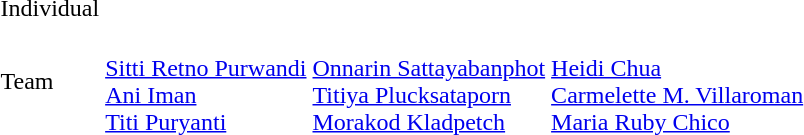<table>
<tr>
<td>Individual</td>
<td></td>
<td></td>
<td></td>
</tr>
<tr>
<td>Team</td>
<td><br><a href='#'>Sitti Retno Purwandi</a><br><a href='#'>Ani Iman</a><br><a href='#'>Titi Puryanti</a></td>
<td><br><a href='#'>Onnarin Sattayabanphot</a><br><a href='#'>Titiya Plucksataporn</a><br><a href='#'>Morakod Kladpetch</a></td>
<td><br><a href='#'>Heidi Chua</a><br> <a href='#'>Carmelette M. Villaroman</a><br><a href='#'>Maria Ruby Chico</a></td>
</tr>
</table>
